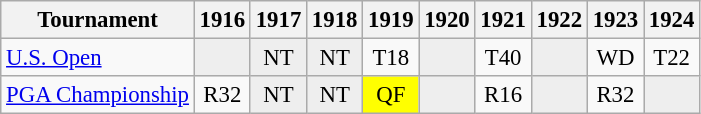<table class="wikitable" style="font-size:95%;text-align:center;">
<tr>
<th>Tournament</th>
<th>1916</th>
<th>1917</th>
<th>1918</th>
<th>1919</th>
<th>1920</th>
<th>1921</th>
<th>1922</th>
<th>1923</th>
<th>1924</th>
</tr>
<tr>
<td align=left><a href='#'>U.S. Open</a></td>
<td style="background:#eeeeee;"></td>
<td style="background:#eeeeee;">NT</td>
<td style="background:#eeeeee;">NT</td>
<td>T18</td>
<td style="background:#eeeeee;"></td>
<td>T40</td>
<td style="background:#eeeeee;"></td>
<td>WD</td>
<td>T22</td>
</tr>
<tr>
<td align=left><a href='#'>PGA Championship</a></td>
<td>R32</td>
<td style="background:#eeeeee;">NT</td>
<td style="background:#eeeeee;">NT</td>
<td style="background:yellow;">QF</td>
<td style="background:#eeeeee;"></td>
<td>R16</td>
<td style="background:#eeeeee;"></td>
<td>R32</td>
<td style="background:#eeeeee;"></td>
</tr>
</table>
